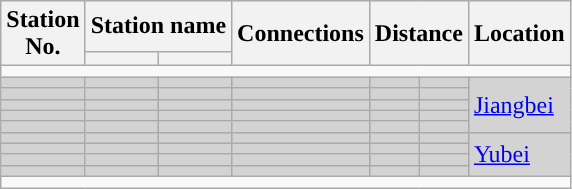<table class="wikitable">
<tr>
<th rowspan="2">Station<br>No.</th>
<th colspan="2">Station name</th>
<th rowspan="2">Connections</th>
<th colspan="2" rowspan="2">Distance<br></th>
<th rowspan="2">Location</th>
</tr>
<tr>
<th></th>
<th></th>
</tr>
<tr style="background:#">
<td colspan = "8"></td>
</tr>
<tr bgcolor="lightgrey">
<td></td>
<td><em></em></td>
<td></td>
<td></td>
<td></td>
<td></td>
<td rowspan="5"><a href='#'>Jiangbei</a></td>
</tr>
<tr bgcolor="lightgrey">
<td></td>
<td><em></em></td>
<td></td>
<td></td>
<td></td>
<td></td>
</tr>
<tr bgcolor="lightgrey">
<td></td>
<td><em></em></td>
<td></td>
<td></td>
<td></td>
<td></td>
</tr>
<tr bgcolor="lightgrey">
<td></td>
<td><em></em></td>
<td></td>
<td></td>
<td></td>
<td></td>
</tr>
<tr bgcolor="lightgrey">
<td></td>
<td><em></em></td>
<td></td>
<td></td>
<td></td>
<td></td>
</tr>
<tr bgcolor="lightgrey">
<td></td>
<td><em></em></td>
<td></td>
<td></td>
<td></td>
<td></td>
<td rowspan="4"><a href='#'>Yubei</a></td>
</tr>
<tr bgcolor="lightgrey">
<td></td>
<td><em></em></td>
<td></td>
<td></td>
<td></td>
<td></td>
</tr>
<tr bgcolor="lightgrey">
<td></td>
<td><em></em></td>
<td></td>
<td></td>
<td></td>
<td></td>
</tr>
<tr bgcolor="lightgrey">
<td></td>
<td><em></em></td>
<td></td>
<td></td>
<td></td>
<td></td>
</tr>
<tr style="background:#">
<td colspan = "8"></td>
</tr>
</table>
